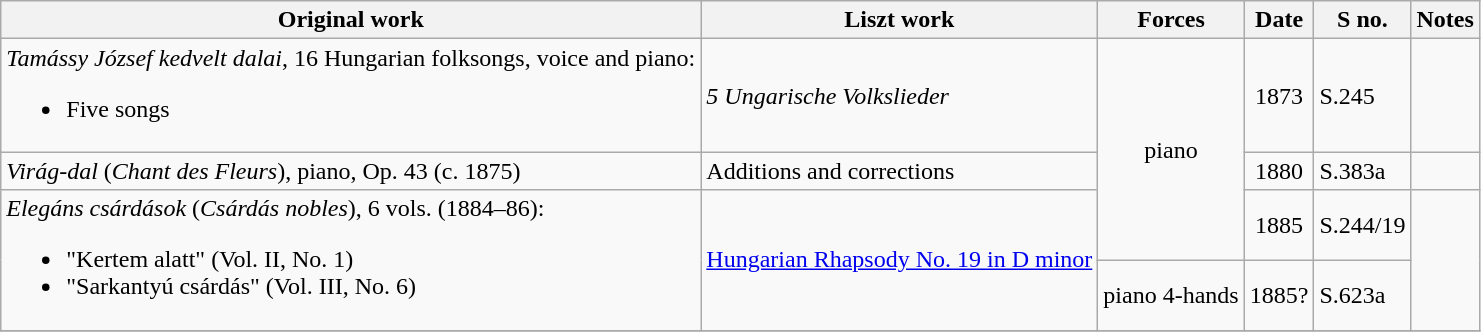<table class="wikitable">
<tr>
<th>Original work</th>
<th>Liszt work</th>
<th>Forces</th>
<th>Date</th>
<th>S no.</th>
<th>Notes</th>
</tr>
<tr>
<td><em>Tamássy József kedvelt dalai</em>, 16 Hungarian folksongs, voice and piano:<br><ul><li>Five songs</li></ul></td>
<td><em>5 Ungarische Volkslieder</em></td>
<td rowspan=3 style="text-align: center">piano</td>
<td style="text-align: center">1873</td>
<td>S.245</td>
<td></td>
</tr>
<tr>
<td><em>Virág-dal</em> (<em>Chant des Fleurs</em>), piano, Op. 43 (c. 1875)</td>
<td>Additions and corrections</td>
<td style="text-align: center">1880</td>
<td>S.383a</td>
<td></td>
</tr>
<tr>
<td rowspan=2><em>Elegáns csárdások</em> (<em>Csárdás nobles</em>), 6 vols. (1884–86):<br><ul><li>"Kertem alatt" (Vol. II, No. 1)</li><li>"Sarkantyú csárdás" (Vol. III, No. 6)</li></ul></td>
<td rowspan=2><a href='#'>Hungarian Rhapsody No. 19 in D minor</a></td>
<td style="text-align: center">1885</td>
<td>S.244/19</td>
<td rowspan=2></td>
</tr>
<tr>
<td style="text-align: center">piano 4-hands</td>
<td style="text-align: center">1885?</td>
<td>S.623a</td>
</tr>
<tr>
</tr>
</table>
